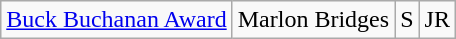<table class="wikitable">
<tr>
<td><a href='#'>Buck Buchanan Award</a></td>
<td>Marlon Bridges</td>
<td>S</td>
<td>JR</td>
</tr>
</table>
